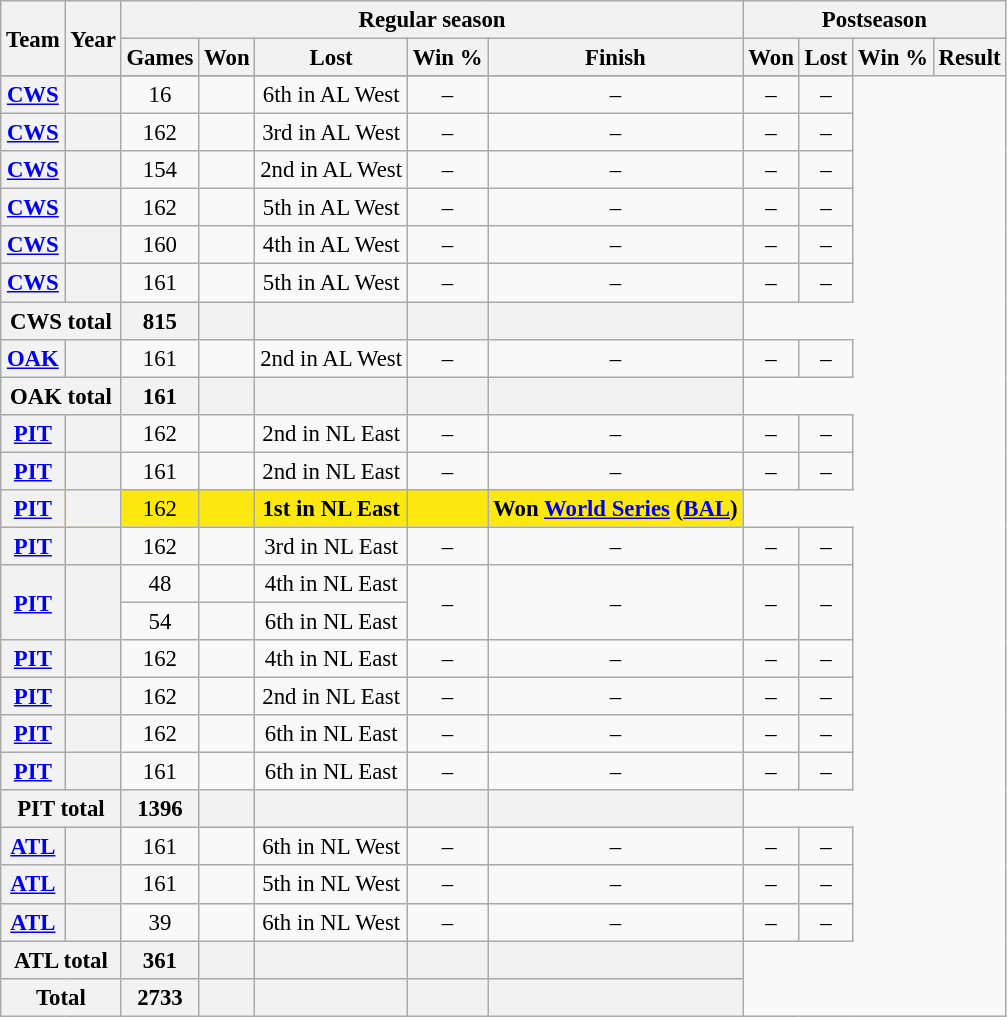<table class="wikitable" style="font-size: 95%; text-align:center;">
<tr>
<th rowspan="2">Team</th>
<th rowspan="2">Year</th>
<th colspan="5">Regular season</th>
<th colspan="4">Postseason</th>
</tr>
<tr>
<th>Games</th>
<th>Won</th>
<th>Lost</th>
<th>Win %</th>
<th>Finish</th>
<th>Won</th>
<th>Lost</th>
<th>Win %</th>
<th>Result</th>
</tr>
<tr>
</tr>
<tr>
<th><a href='#'>CWS</a></th>
<th></th>
<td>16</td>
<td></td>
<td>6th in AL West</td>
<td>–</td>
<td>–</td>
<td>–</td>
<td>–</td>
</tr>
<tr>
<th><a href='#'>CWS</a></th>
<th></th>
<td>162</td>
<td></td>
<td>3rd in AL West</td>
<td>–</td>
<td>–</td>
<td>–</td>
<td>–</td>
</tr>
<tr>
<th><a href='#'>CWS</a></th>
<th></th>
<td>154</td>
<td></td>
<td>2nd in AL West</td>
<td>–</td>
<td>–</td>
<td>–</td>
<td>–</td>
</tr>
<tr>
<th><a href='#'>CWS</a></th>
<th></th>
<td>162</td>
<td></td>
<td>5th in AL West</td>
<td>–</td>
<td>–</td>
<td>–</td>
<td>–</td>
</tr>
<tr>
<th><a href='#'>CWS</a></th>
<th></th>
<td>160</td>
<td></td>
<td>4th in AL West</td>
<td>–</td>
<td>–</td>
<td>–</td>
<td>–</td>
</tr>
<tr>
<th><a href='#'>CWS</a></th>
<th></th>
<td>161</td>
<td></td>
<td>5th in AL West</td>
<td>–</td>
<td>–</td>
<td>–</td>
<td>–</td>
</tr>
<tr>
<th colspan="2">CWS total</th>
<th>815</th>
<th></th>
<th></th>
<th></th>
<th></th>
</tr>
<tr>
<th><a href='#'>OAK</a></th>
<th></th>
<td>161</td>
<td></td>
<td>2nd in AL West</td>
<td>–</td>
<td>–</td>
<td>–</td>
<td>–</td>
</tr>
<tr>
<th colspan="2">OAK total</th>
<th>161</th>
<th></th>
<th></th>
<th></th>
<th></th>
</tr>
<tr>
<th><a href='#'>PIT</a></th>
<th></th>
<td>162</td>
<td></td>
<td>2nd in NL East</td>
<td>–</td>
<td>–</td>
<td>–</td>
<td>–</td>
</tr>
<tr>
<th><a href='#'>PIT</a></th>
<th></th>
<td>161</td>
<td></td>
<td>2nd in NL East</td>
<td>–</td>
<td>–</td>
<td>–</td>
<td>–</td>
</tr>
<tr style="background:#fde910">
<th><a href='#'>PIT</a></th>
<th></th>
<td>162</td>
<td></td>
<td><strong>1st in NL East</strong></td>
<td></td>
<td><strong>Won <a href='#'>World Series</a> (<a href='#'>BAL</a>)</strong></td>
</tr>
<tr>
<th><a href='#'>PIT</a></th>
<th></th>
<td>162</td>
<td></td>
<td>3rd in NL East</td>
<td>–</td>
<td>–</td>
<td>–</td>
<td>–</td>
</tr>
<tr>
<th rowspan="2"><a href='#'>PIT</a></th>
<th rowspan="2"></th>
<td>48</td>
<td></td>
<td>4th in NL East</td>
<td rowspan="2">–</td>
<td rowspan="2">–</td>
<td rowspan="2">–</td>
<td rowspan="2">–</td>
</tr>
<tr>
<td>54</td>
<td></td>
<td>6th in NL East</td>
</tr>
<tr>
<th><a href='#'>PIT</a></th>
<th></th>
<td>162</td>
<td></td>
<td>4th in NL East</td>
<td>–</td>
<td>–</td>
<td>–</td>
<td>–</td>
</tr>
<tr>
<th><a href='#'>PIT</a></th>
<th></th>
<td>162</td>
<td></td>
<td>2nd in NL East</td>
<td>–</td>
<td>–</td>
<td>–</td>
<td>–</td>
</tr>
<tr>
<th><a href='#'>PIT</a></th>
<th></th>
<td>162</td>
<td></td>
<td>6th in NL East</td>
<td>–</td>
<td>–</td>
<td>–</td>
<td>–</td>
</tr>
<tr>
<th><a href='#'>PIT</a></th>
<th></th>
<td>161</td>
<td></td>
<td>6th in NL East</td>
<td>–</td>
<td>–</td>
<td>–</td>
<td>–</td>
</tr>
<tr>
<th colspan="2">PIT total</th>
<th>1396</th>
<th></th>
<th></th>
<th></th>
<th></th>
</tr>
<tr>
<th><a href='#'>ATL</a></th>
<th></th>
<td>161</td>
<td></td>
<td>6th in NL West</td>
<td>–</td>
<td>–</td>
<td>–</td>
<td>–</td>
</tr>
<tr>
<th><a href='#'>ATL</a></th>
<th></th>
<td>161</td>
<td></td>
<td>5th in NL West</td>
<td>–</td>
<td>–</td>
<td>–</td>
<td>–</td>
</tr>
<tr>
<th><a href='#'>ATL</a></th>
<th></th>
<td>39</td>
<td></td>
<td>6th in NL West</td>
<td>–</td>
<td>–</td>
<td>–</td>
<td>–</td>
</tr>
<tr>
<th colspan="2">ATL total</th>
<th>361</th>
<th></th>
<th></th>
<th></th>
<th></th>
</tr>
<tr>
<th colspan="2">Total</th>
<th>2733</th>
<th></th>
<th></th>
<th></th>
<th></th>
</tr>
</table>
